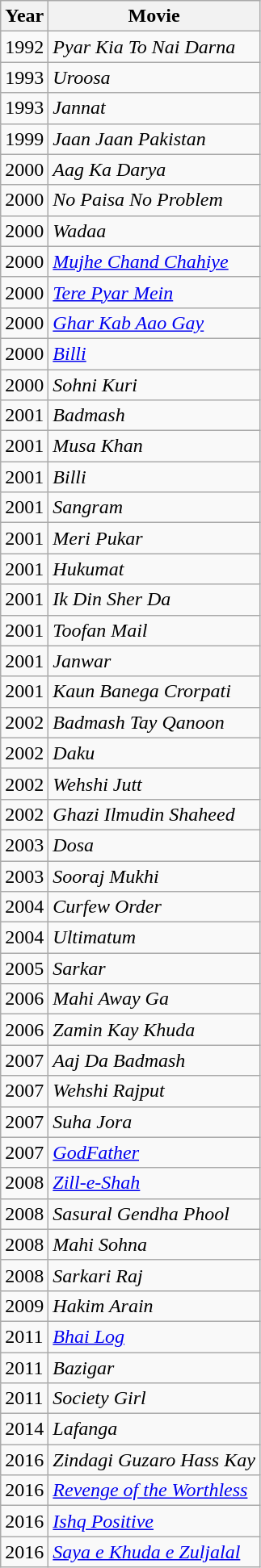<table class="wikitable">
<tr>
<th><strong>Year</strong></th>
<th><strong>Movie</strong></th>
</tr>
<tr>
<td>1992</td>
<td><em>Pyar Kia To Nai Darna</em></td>
</tr>
<tr>
<td>1993</td>
<td><em>Uroosa</em></td>
</tr>
<tr>
<td>1993</td>
<td><em>Jannat</em></td>
</tr>
<tr>
<td>1999</td>
<td><em>Jaan Jaan Pakistan</em></td>
</tr>
<tr>
<td>2000</td>
<td><em>Aag Ka Darya</em></td>
</tr>
<tr>
<td>2000</td>
<td><em>No Paisa No Problem</em></td>
</tr>
<tr>
<td>2000</td>
<td><em>Wadaa</em></td>
</tr>
<tr>
<td>2000</td>
<td><em><a href='#'>Mujhe Chand Chahiye</a></em></td>
</tr>
<tr>
<td>2000</td>
<td><em><a href='#'>Tere Pyar Mein</a></em></td>
</tr>
<tr>
<td>2000</td>
<td><em><a href='#'>Ghar Kab Aao Gay</a></em></td>
</tr>
<tr>
<td>2000</td>
<td><em><a href='#'>Billi</a></em></td>
</tr>
<tr>
<td>2000</td>
<td><em>Sohni Kuri</em></td>
</tr>
<tr>
<td>2001</td>
<td><em>Badmash</em></td>
</tr>
<tr>
<td>2001</td>
<td><em>Musa Khan</em></td>
</tr>
<tr>
<td>2001</td>
<td><em>Billi</em></td>
</tr>
<tr>
<td>2001</td>
<td><em>Sangram</em></td>
</tr>
<tr>
<td>2001</td>
<td><em>Meri Pukar</em></td>
</tr>
<tr>
<td>2001</td>
<td><em>Hukumat</em></td>
</tr>
<tr>
<td>2001</td>
<td><em>Ik Din Sher Da</em></td>
</tr>
<tr>
<td>2001</td>
<td><em>Toofan Mail</em></td>
</tr>
<tr>
<td>2001</td>
<td><em>Janwar</em></td>
</tr>
<tr>
<td>2001</td>
<td><em>Kaun Banega Crorpati</em></td>
</tr>
<tr>
<td>2002</td>
<td><em>Badmash Tay Qanoon</em></td>
</tr>
<tr>
<td>2002</td>
<td><em>Daku</em></td>
</tr>
<tr>
<td>2002</td>
<td><em>Wehshi Jutt</em></td>
</tr>
<tr>
<td>2002</td>
<td><em>Ghazi Ilmudin Shaheed</em></td>
</tr>
<tr>
<td>2003</td>
<td><em>Dosa</em></td>
</tr>
<tr>
<td>2003</td>
<td><em>Sooraj Mukhi</em></td>
</tr>
<tr>
<td>2004</td>
<td><em>Curfew Order</em></td>
</tr>
<tr>
<td>2004</td>
<td><em>Ultimatum</em></td>
</tr>
<tr>
<td>2005</td>
<td><em>Sarkar</em></td>
</tr>
<tr>
<td>2006</td>
<td><em>Mahi Away Ga</em></td>
</tr>
<tr>
<td>2006</td>
<td><em>Zamin Kay Khuda</em></td>
</tr>
<tr>
<td>2007</td>
<td><em>Aaj Da Badmash</em></td>
</tr>
<tr>
<td>2007</td>
<td><em>Wehshi Rajput</em></td>
</tr>
<tr>
<td>2007</td>
<td><em>Suha Jora</em></td>
</tr>
<tr>
<td>2007</td>
<td><em><a href='#'>GodFather</a></em></td>
</tr>
<tr>
<td>2008</td>
<td><em><a href='#'>Zill-e-Shah</a></em></td>
</tr>
<tr>
<td>2008</td>
<td><em>Sasural Gendha Phool</em></td>
</tr>
<tr>
<td>2008</td>
<td><em>Mahi Sohna</em></td>
</tr>
<tr>
<td>2008</td>
<td><em>Sarkari Raj</em></td>
</tr>
<tr>
<td>2009</td>
<td><em>Hakim Arain</em></td>
</tr>
<tr>
<td>2011</td>
<td><em><a href='#'>Bhai Log</a></em></td>
</tr>
<tr>
<td>2011</td>
<td><em>Bazigar</em></td>
</tr>
<tr>
<td>2011</td>
<td><em>Society Girl</em></td>
</tr>
<tr>
<td>2014</td>
<td><em>Lafanga</em></td>
</tr>
<tr>
<td>2016</td>
<td><em>Zindagi Guzaro Hass Kay</em></td>
</tr>
<tr>
<td>2016</td>
<td><em><a href='#'>Revenge of the Worthless</a></em></td>
</tr>
<tr>
<td>2016</td>
<td><em><a href='#'>Ishq Positive</a></em></td>
</tr>
<tr>
<td>2016</td>
<td><em><a href='#'>Saya e Khuda e Zuljalal</a></em></td>
</tr>
</table>
